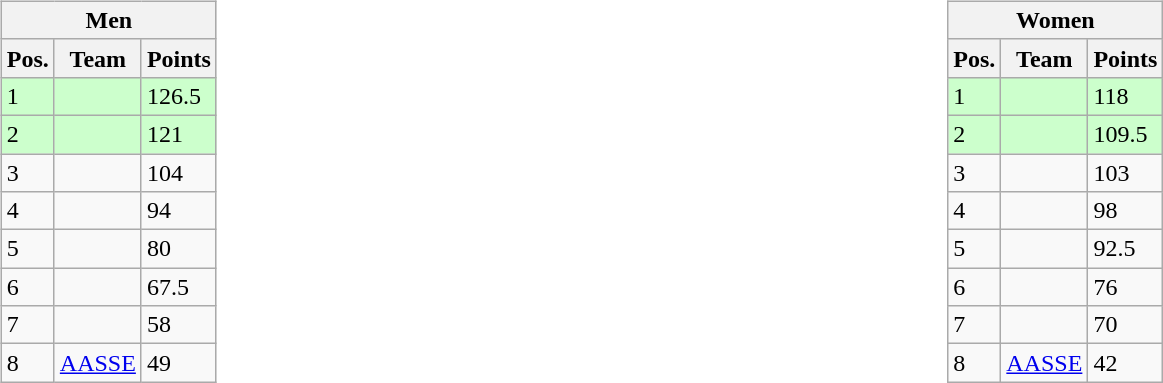<table style="width:100%;">
<tr>
<td width=50% valign=top><br><table class=wikitable>
<tr>
<th colspan=3>Men</th>
</tr>
<tr>
<th>Pos.</th>
<th>Team</th>
<th>Points</th>
</tr>
<tr bgcolor=ccffcc>
<td>1</td>
<td></td>
<td>126.5</td>
</tr>
<tr bgcolor=ccffcc>
<td>2</td>
<td></td>
<td>121</td>
</tr>
<tr>
<td>3</td>
<td></td>
<td>104</td>
</tr>
<tr>
<td>4</td>
<td></td>
<td>94</td>
</tr>
<tr>
<td>5</td>
<td><strong></strong></td>
<td>80</td>
</tr>
<tr>
<td>6</td>
<td></td>
<td>67.5</td>
</tr>
<tr>
<td>7</td>
<td></td>
<td>58</td>
</tr>
<tr>
<td>8</td>
<td> <a href='#'>AASSE</a></td>
<td>49</td>
</tr>
</table>
</td>
<td width=50% valign=top><br><table class=wikitable>
<tr>
<th colspan=3>Women</th>
</tr>
<tr>
<th>Pos.</th>
<th>Team</th>
<th>Points</th>
</tr>
<tr bgcolor=ccffcc>
<td>1</td>
<td></td>
<td>118</td>
</tr>
<tr bgcolor=ccffcc>
<td>2</td>
<td></td>
<td>109.5</td>
</tr>
<tr>
<td>3</td>
<td></td>
<td>103</td>
</tr>
<tr>
<td>4</td>
<td></td>
<td>98</td>
</tr>
<tr>
<td>5</td>
<td></td>
<td>92.5</td>
</tr>
<tr>
<td>6</td>
<td></td>
<td>76</td>
</tr>
<tr>
<td>7</td>
<td><strong></strong></td>
<td>70</td>
</tr>
<tr>
<td>8</td>
<td> <a href='#'>AASSE</a></td>
<td>42</td>
</tr>
</table>
</td>
</tr>
</table>
